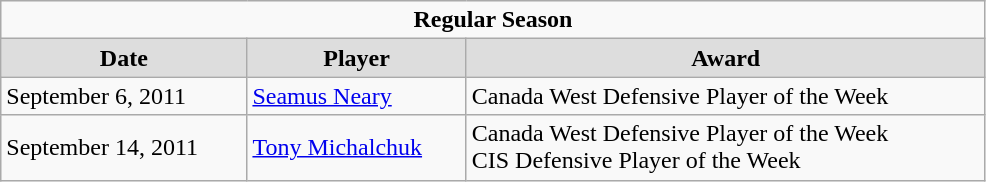<table class="wikitable" width="52%">
<tr>
<td colspan="10" align="center"><strong>Regular Season</strong></td>
</tr>
<tr align="center"  bgcolor="#dddddd">
<td><strong>Date</strong></td>
<td><strong>Player</strong></td>
<td><strong>Award</strong></td>
</tr>
<tr>
<td>September 6, 2011</td>
<td><a href='#'>Seamus Neary</a></td>
<td>Canada West Defensive Player of the Week</td>
</tr>
<tr>
<td>September 14, 2011</td>
<td><a href='#'>Tony Michalchuk</a></td>
<td>Canada West Defensive Player of the Week<br>CIS Defensive Player of the Week</td>
</tr>
</table>
